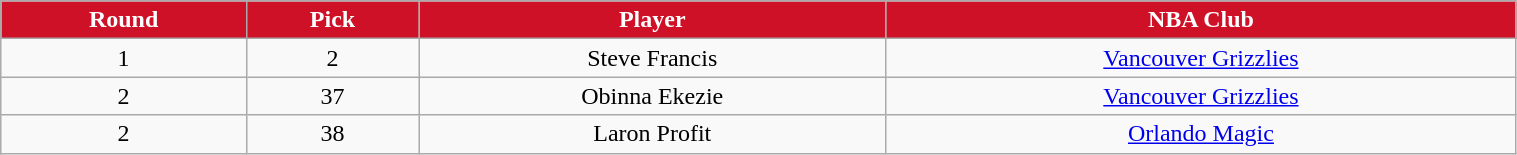<table class="wikitable" width="80%">
<tr align="center"  style="background:#CE1126;color:white;">
<td><strong>Round</strong></td>
<td><strong>Pick</strong></td>
<td><strong>Player</strong></td>
<td><strong>NBA Club</strong></td>
</tr>
<tr align="center" bgcolor="">
<td>1</td>
<td>2</td>
<td>Steve Francis</td>
<td><a href='#'>Vancouver Grizzlies</a></td>
</tr>
<tr align="center" bgcolor="">
<td>2</td>
<td>37</td>
<td>Obinna Ekezie</td>
<td><a href='#'>Vancouver Grizzlies</a></td>
</tr>
<tr align="center" bgcolor="">
<td>2</td>
<td>38</td>
<td>Laron Profit</td>
<td><a href='#'>Orlando Magic</a></td>
</tr>
</table>
